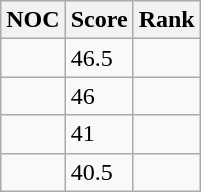<table class="wikitable">
<tr>
<th>NOC</th>
<th>Score</th>
<th>Rank</th>
</tr>
<tr>
<td></td>
<td>46.5</td>
<td></td>
</tr>
<tr>
<td></td>
<td>46</td>
<td></td>
</tr>
<tr>
<td></td>
<td>41</td>
<td></td>
</tr>
<tr>
<td></td>
<td>40.5</td>
<td></td>
</tr>
</table>
